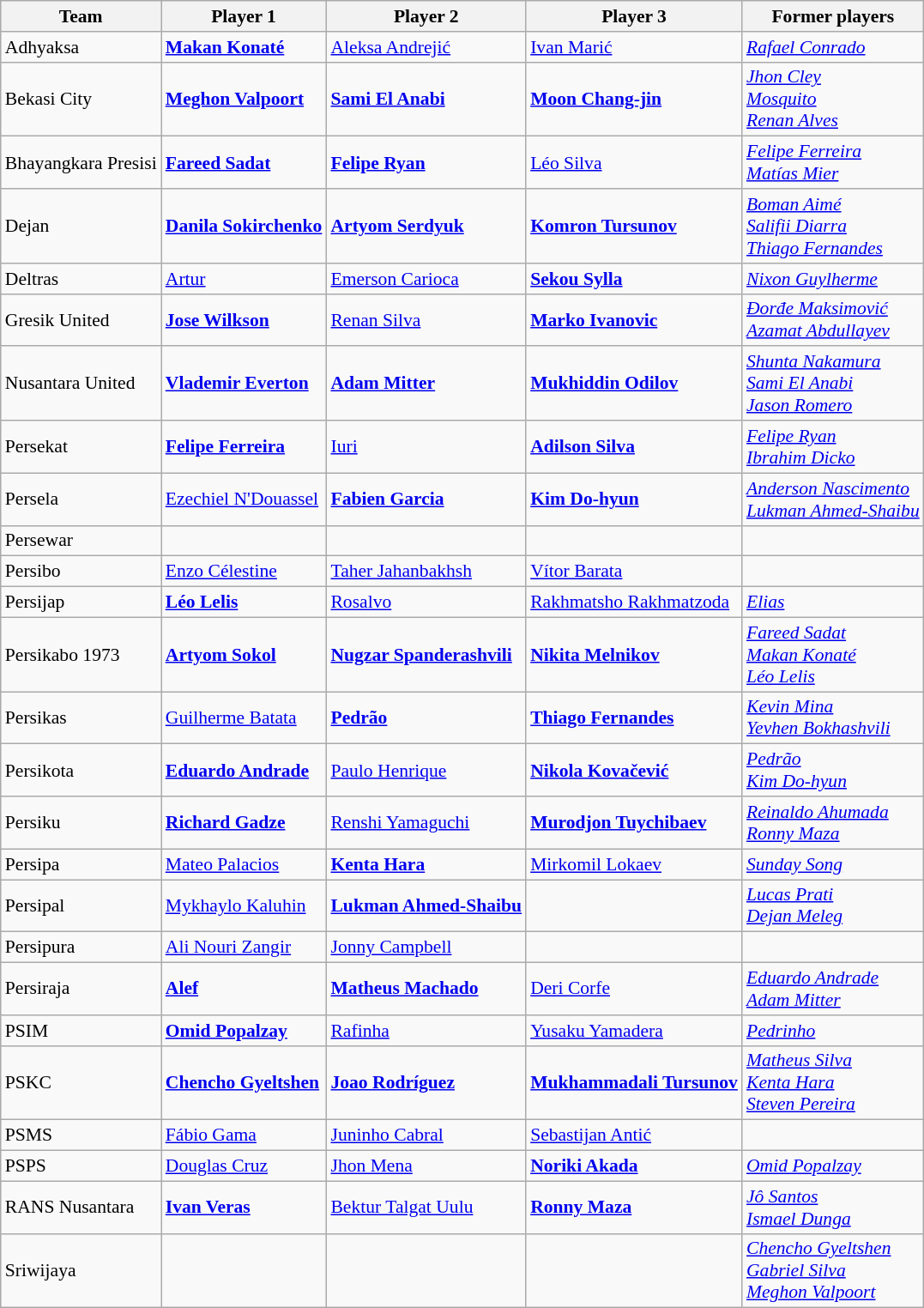<table class="wikitable" style="font-size:90%;">
<tr>
<th>Team</th>
<th>Player 1</th>
<th>Player 2</th>
<th>Player 3</th>
<th>Former players</th>
</tr>
<tr>
<td>Adhyaksa</td>
<td> <strong><a href='#'>Makan Konaté</a></strong></td>
<td> <a href='#'>Aleksa Andrejić</a></td>
<td> <a href='#'>Ivan Marić</a></td>
<td> <em><a href='#'>Rafael Conrado</a></em></td>
</tr>
<tr>
<td>Bekasi City</td>
<td> <strong><a href='#'>Meghon Valpoort</a></strong></td>
<td> <strong><a href='#'>Sami El Anabi</a></strong></td>
<td> <strong><a href='#'>Moon Chang-jin</a></strong></td>
<td> <em><a href='#'>Jhon Cley</a></em><br> <em><a href='#'>Mosquito</a></em><br> <em><a href='#'>Renan Alves</a></em></td>
</tr>
<tr>
<td>Bhayangkara Presisi</td>
<td> <strong><a href='#'>Fareed Sadat</a></strong></td>
<td> <strong><a href='#'>Felipe Ryan</a></strong></td>
<td> <a href='#'>Léo Silva</a></td>
<td> <em><a href='#'>Felipe Ferreira</a></em><br> <em><a href='#'>Matías Mier</a></em></td>
</tr>
<tr>
<td>Dejan</td>
<td> <strong><a href='#'>Danila Sokirchenko</a></strong></td>
<td> <strong><a href='#'>Artyom Serdyuk</a></strong></td>
<td> <strong><a href='#'>Komron Tursunov</a></strong></td>
<td> <em><a href='#'>Boman Aimé</a></em><br> <em><a href='#'>Salifii Diarra</a></em><br> <em><a href='#'>Thiago Fernandes</a></em></td>
</tr>
<tr>
<td>Deltras</td>
<td> <a href='#'>Artur</a></td>
<td> <a href='#'>Emerson Carioca</a></td>
<td> <strong><a href='#'>Sekou Sylla</a></strong></td>
<td> <em><a href='#'>Nixon Guylherme</a></em></td>
</tr>
<tr>
<td>Gresik United</td>
<td> <strong><a href='#'>Jose Wilkson</a></strong></td>
<td> <a href='#'>Renan Silva</a></td>
<td> <strong><a href='#'>Marko Ivanovic</a></strong></td>
<td> <em><a href='#'>Đorđe Maksimović</a></em><br> <em><a href='#'>Azamat Abdullayev</a></em></td>
</tr>
<tr>
<td>Nusantara United</td>
<td> <strong><a href='#'>Vlademir Everton</a></strong></td>
<td> <strong><a href='#'>Adam Mitter</a></strong></td>
<td> <strong><a href='#'>Mukhiddin Odilov</a></strong></td>
<td> <em><a href='#'>Shunta Nakamura</a></em><br> <em><a href='#'>Sami El Anabi</a></em><br> <em><a href='#'>Jason Romero</a></em></td>
</tr>
<tr>
<td>Persekat</td>
<td> <strong><a href='#'>Felipe Ferreira</a></strong></td>
<td> <a href='#'>Iuri</a></td>
<td> <strong><a href='#'>Adilson Silva</a></strong></td>
<td> <em><a href='#'>Felipe Ryan</a></em><br> <em><a href='#'>Ibrahim Dicko</a></em></td>
</tr>
<tr>
<td>Persela</td>
<td> <a href='#'>Ezechiel N'Douassel</a></td>
<td> <strong><a href='#'>Fabien Garcia</a></strong></td>
<td> <strong><a href='#'>Kim Do-hyun</a></strong></td>
<td> <em><a href='#'>Anderson Nascimento</a></em><br> <em><a href='#'>Lukman Ahmed-Shaibu</a></em></td>
</tr>
<tr>
<td>Persewar</td>
<td></td>
<td></td>
<td></td>
<td></td>
</tr>
<tr>
<td>Persibo</td>
<td> <a href='#'>Enzo Célestine</a></td>
<td> <a href='#'>Taher Jahanbakhsh</a></td>
<td> <a href='#'>Vítor Barata</a></td>
<td></td>
</tr>
<tr>
<td>Persijap</td>
<td> <strong><a href='#'>Léo Lelis</a></strong></td>
<td> <a href='#'>Rosalvo</a></td>
<td> <a href='#'>Rakhmatsho Rakhmatzoda</a></td>
<td> <em><a href='#'>Elias</a></em></td>
</tr>
<tr>
<td>Persikabo 1973</td>
<td> <strong><a href='#'>Artyom Sokol</a></strong></td>
<td> <strong><a href='#'>Nugzar Spanderashvili</a></strong></td>
<td> <strong><a href='#'>Nikita Melnikov</a></strong></td>
<td> <em><a href='#'>Fareed Sadat</a></em><br> <em><a href='#'>Makan Konaté</a></em><br> <em><a href='#'>Léo Lelis</a></em></td>
</tr>
<tr>
<td>Persikas</td>
<td> <a href='#'>Guilherme Batata</a></td>
<td> <strong><a href='#'>Pedrão</a></strong></td>
<td> <strong><a href='#'>Thiago Fernandes</a></strong></td>
<td> <em><a href='#'>Kevin Mina</a></em><br> <em><a href='#'>Yevhen Bokhashvili</a></em></td>
</tr>
<tr>
<td>Persikota</td>
<td> <strong><a href='#'>Eduardo Andrade</a></strong></td>
<td> <a href='#'>Paulo Henrique</a></td>
<td> <strong><a href='#'>Nikola Kovačević</a></strong></td>
<td> <em><a href='#'>Pedrão</a></em><br> <em><a href='#'>Kim Do-hyun</a></em></td>
</tr>
<tr>
<td>Persiku</td>
<td> <strong><a href='#'>Richard Gadze</a></strong></td>
<td> <a href='#'>Renshi Yamaguchi</a></td>
<td> <strong><a href='#'>Murodjon Tuychibaev</a></strong></td>
<td> <em><a href='#'>Reinaldo Ahumada</a></em><br> <em><a href='#'>Ronny Maza</a></em></td>
</tr>
<tr>
<td>Persipa</td>
<td> <a href='#'>Mateo Palacios</a></td>
<td> <strong><a href='#'>Kenta Hara</a></strong></td>
<td> <a href='#'>Mirkomil Lokaev</a></td>
<td> <em><a href='#'>Sunday Song</a></em></td>
</tr>
<tr>
<td>Persipal</td>
<td> <a href='#'>Mykhaylo Kaluhin</a></td>
<td> <strong><a href='#'>Lukman Ahmed-Shaibu</a></strong></td>
<td></td>
<td> <em><a href='#'>Lucas Prati</a></em><br> <em><a href='#'>Dejan Meleg</a></em></td>
</tr>
<tr>
<td>Persipura</td>
<td> <a href='#'>Ali Nouri Zangir</a></td>
<td> <a href='#'>Jonny Campbell</a></td>
<td></td>
<td></td>
</tr>
<tr>
<td>Persiraja</td>
<td> <strong><a href='#'>Alef</a></strong></td>
<td> <strong><a href='#'>Matheus Machado</a></strong></td>
<td> <a href='#'>Deri Corfe</a></td>
<td> <em><a href='#'>Eduardo Andrade</a></em><br> <em><a href='#'>Adam Mitter</a></em></td>
</tr>
<tr>
<td>PSIM</td>
<td> <strong><a href='#'>Omid Popalzay</a></strong></td>
<td> <a href='#'>Rafinha</a></td>
<td> <a href='#'>Yusaku Yamadera</a></td>
<td> <em><a href='#'>Pedrinho</a></em></td>
</tr>
<tr>
<td>PSKC</td>
<td> <strong><a href='#'>Chencho Gyeltshen</a></strong></td>
<td> <strong><a href='#'>Joao Rodríguez</a></strong></td>
<td> <strong><a href='#'>Mukhammadali Tursunov</a></strong></td>
<td> <em><a href='#'>Matheus Silva</a></em><br> <em><a href='#'>Kenta Hara</a></em><br> <em><a href='#'>Steven Pereira</a></em></td>
</tr>
<tr>
<td>PSMS</td>
<td> <a href='#'>Fábio Gama</a></td>
<td> <a href='#'>Juninho Cabral</a></td>
<td> <a href='#'>Sebastijan Antić</a></td>
<td></td>
</tr>
<tr>
<td>PSPS</td>
<td> <a href='#'>Douglas Cruz</a></td>
<td> <a href='#'>Jhon Mena</a></td>
<td> <strong><a href='#'>Noriki Akada</a></strong></td>
<td> <em><a href='#'>Omid Popalzay</a></em></td>
</tr>
<tr>
<td>RANS Nusantara</td>
<td> <strong><a href='#'>Ivan Veras</a></strong></td>
<td> <a href='#'>Bektur Talgat Uulu</a></td>
<td> <strong><a href='#'>Ronny Maza</a></strong></td>
<td> <em><a href='#'>Jô Santos</a></em><br> <em><a href='#'>Ismael Dunga</a></em></td>
</tr>
<tr>
<td>Sriwijaya</td>
<td></td>
<td></td>
<td></td>
<td> <em><a href='#'>Chencho Gyeltshen</a></em><br> <em><a href='#'>Gabriel Silva</a></em><br> <em><a href='#'>Meghon Valpoort</a></em></td>
</tr>
</table>
